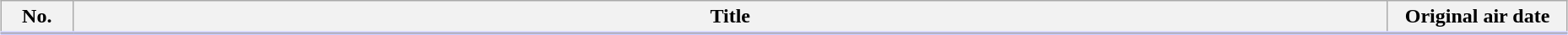<table class="wikitable" style="width:98%; margin:auto; background:#FFF;">
<tr style="border-bottom: 3px solid #CCF">
<th style="width:50px;">No.</th>
<th>Title</th>
<th style="width:135px;">Original air date</th>
</tr>
<tr>
</tr>
</table>
